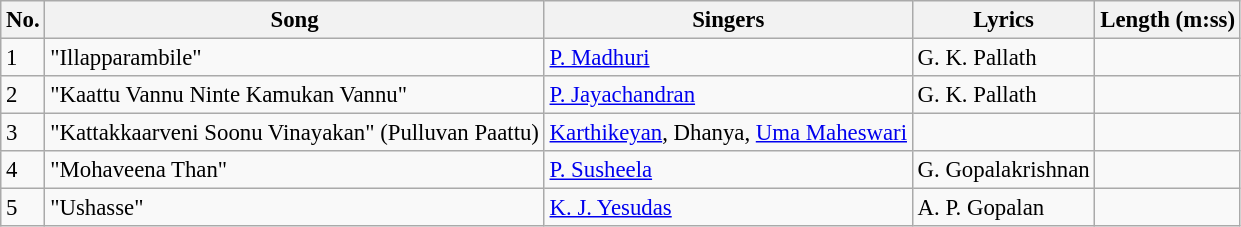<table class="wikitable" style="font-size:95%;">
<tr>
<th>No.</th>
<th>Song</th>
<th>Singers</th>
<th>Lyrics</th>
<th>Length (m:ss)</th>
</tr>
<tr>
<td>1</td>
<td>"Illapparambile"</td>
<td><a href='#'>P. Madhuri</a></td>
<td>G. K. Pallath</td>
<td></td>
</tr>
<tr>
<td>2</td>
<td>"Kaattu Vannu Ninte Kamukan Vannu"</td>
<td><a href='#'>P. Jayachandran</a></td>
<td>G. K. Pallath</td>
<td></td>
</tr>
<tr>
<td>3</td>
<td>"Kattakkaarveni Soonu Vinayakan" (Pulluvan Paattu)</td>
<td><a href='#'>Karthikeyan</a>, Dhanya, <a href='#'>Uma Maheswari</a></td>
<td></td>
<td></td>
</tr>
<tr>
<td>4</td>
<td>"Mohaveena Than"</td>
<td><a href='#'>P. Susheela</a></td>
<td>G. Gopalakrishnan</td>
<td></td>
</tr>
<tr>
<td>5</td>
<td>"Ushasse"</td>
<td><a href='#'>K. J. Yesudas</a></td>
<td>A. P. Gopalan</td>
<td></td>
</tr>
</table>
